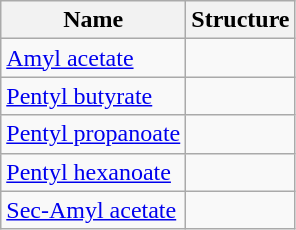<table class="wikitable skin-invert-image">
<tr>
<th>Name</th>
<th>Structure</th>
</tr>
<tr>
<td><a href='#'>Amyl acetate</a></td>
<td></td>
</tr>
<tr>
<td><a href='#'>Pentyl butyrate</a></td>
<td></td>
</tr>
<tr>
<td><a href='#'>Pentyl propanoate</a></td>
<td></td>
</tr>
<tr>
<td><a href='#'>Pentyl hexanoate</a></td>
<td></td>
</tr>
<tr>
<td><a href='#'>Sec-Amyl acetate</a></td>
<td></td>
</tr>
</table>
